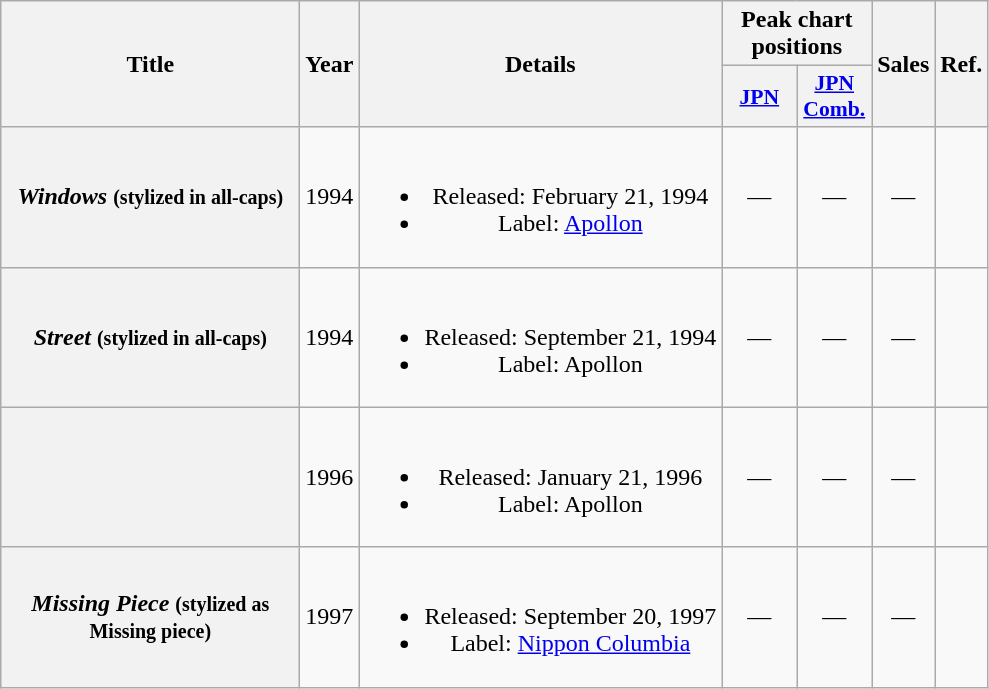<table class="wikitable plainrowheaders" style="text-align:center;">
<tr>
<th scope="col" rowspan="2" style="width:12em;">Title</th>
<th scope="col" rowspan="2">Year</th>
<th scope="col" rowspan="2">Details</th>
<th scope="col" colspan="2">Peak chart positions</th>
<th scope="col" rowspan="2">Sales</th>
<th scope="col" rowspan="2">Ref.</th>
</tr>
<tr>
<th scope="col" style="width:3em;font-size:90%;"><a href='#'>JPN</a></th>
<th scope="col" style="width:3em;font-size:90%;"><a href='#'>JPN<br>Comb.</a></th>
</tr>
<tr>
<th scope="row"><em>Windows</em> <small>(stylized in all-caps)</small></th>
<td>1994</td>
<td><br><ul><li>Released: February 21, 1994</li><li>Label: <a href='#'>Apollon</a></li></ul></td>
<td>—</td>
<td>—</td>
<td>—</td>
<td></td>
</tr>
<tr>
<th scope="row"><em>Street</em> <small>(stylized in all-caps)</small></th>
<td>1994</td>
<td><br><ul><li>Released: September 21, 1994</li><li>Label: Apollon</li></ul></td>
<td>—</td>
<td>—</td>
<td>—</td>
<td></td>
</tr>
<tr>
<th scope="row"></th>
<td>1996</td>
<td><br><ul><li>Released: January 21, 1996</li><li>Label: Apollon</li></ul></td>
<td>—</td>
<td>—</td>
<td>—</td>
<td></td>
</tr>
<tr>
<th scope="row"><em>Missing Piece</em> <small>(stylized as Missing piece)</small></th>
<td>1997</td>
<td><br><ul><li>Released: September 20, 1997</li><li>Label: <a href='#'>Nippon Columbia</a></li></ul></td>
<td>—</td>
<td>—</td>
<td>—</td>
<td></td>
</tr>
</table>
